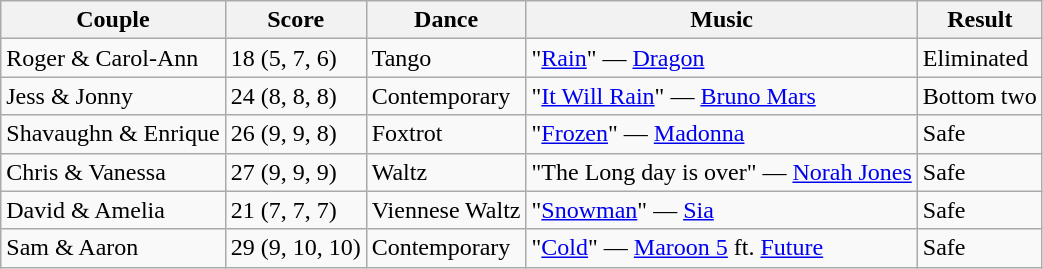<table class="wikitable sortable">
<tr>
<th rowspan="1">Couple</th>
<th colspan="1">Score</th>
<th rowspan="1">Dance</th>
<th rowspan="1">Music</th>
<th rowspan="1">Result</th>
</tr>
<tr>
<td>Roger & Carol-Ann</td>
<td>18 (5, 7, 6)</td>
<td>Tango</td>
<td>"<a href='#'>Rain</a>" — <a href='#'>Dragon</a></td>
<td>Eliminated</td>
</tr>
<tr>
<td>Jess & Jonny</td>
<td>24 (8, 8, 8)</td>
<td>Contemporary</td>
<td>"<a href='#'>It Will Rain</a>" — <a href='#'>Bruno Mars</a></td>
<td>Bottom two</td>
</tr>
<tr>
<td>Shavaughn & Enrique</td>
<td>26 (9, 9, 8)</td>
<td>Foxtrot</td>
<td>"<a href='#'>Frozen</a>" — <a href='#'>Madonna</a></td>
<td>Safe</td>
</tr>
<tr>
<td>Chris & Vanessa</td>
<td>27 (9, 9, 9)</td>
<td>Waltz</td>
<td>"The Long day is over" — <a href='#'>Norah Jones</a></td>
<td>Safe</td>
</tr>
<tr>
<td>David & Amelia</td>
<td>21 (7, 7, 7)</td>
<td>Viennese Waltz</td>
<td>"<a href='#'>Snowman</a>" — <a href='#'>Sia</a></td>
<td>Safe</td>
</tr>
<tr>
<td>Sam & Aaron</td>
<td>29 (9, 10, 10)</td>
<td>Contemporary</td>
<td>"<a href='#'>Cold</a>" — <a href='#'>Maroon 5</a> ft. <a href='#'>Future</a></td>
<td>Safe</td>
</tr>
</table>
